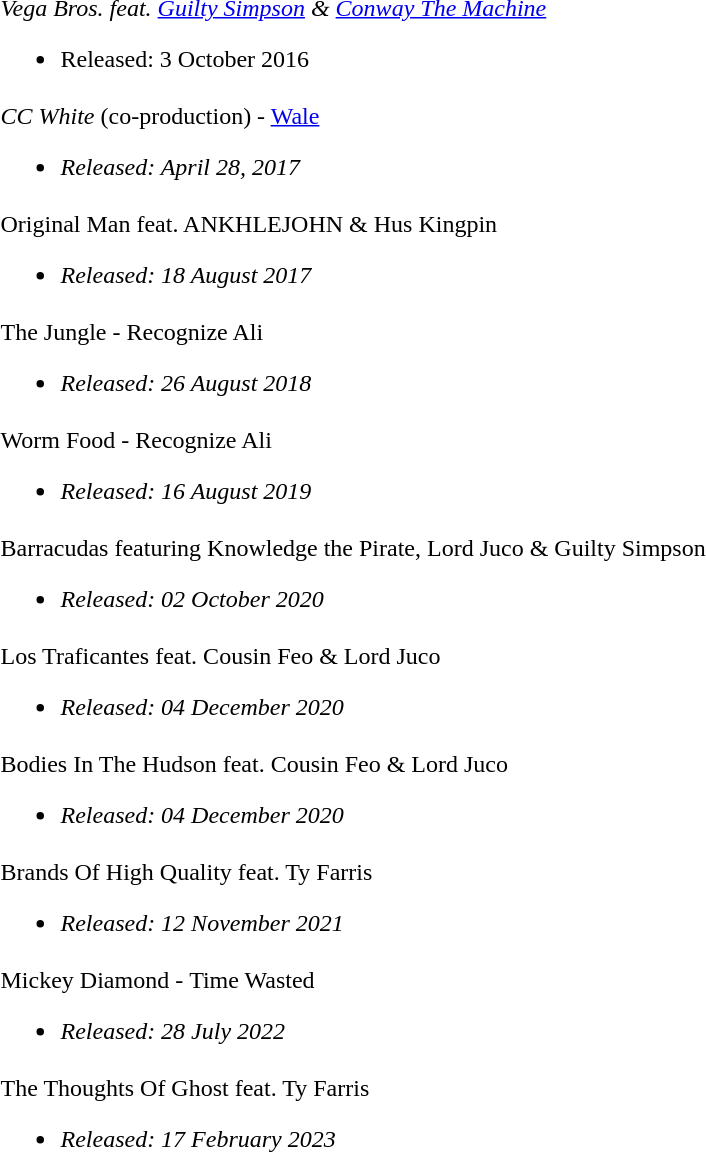<table>
<tr>
<td><em>Vega Bros. feat. <a href='#'>Guilty Simpson</a> & <a href='#'>Conway The Machine</a></em><br><ul><li>Released: 3 October 2016</li></ul></td>
</tr>
<tr>
<td><em>CC White </em> (co-production) - <a href='#'>Wale</a><em><br><ul><li>Released: April 28, 2017</li></ul></td>
</tr>
<tr>
<td></em>Original Man feat. ANKHLEJOHN & Hus Kingpin<em><br><ul><li>Released: 18 August 2017</li></ul></td>
</tr>
<tr>
<td></em>The Jungle - Recognize Ali<em><br><ul><li>Released: 26 August 2018</li></ul></td>
</tr>
<tr>
<td></em>Worm Food - Recognize Ali<em><br><ul><li>Released: 16 August 2019</li></ul></td>
</tr>
<tr>
<td></em>Barracudas featuring Knowledge the Pirate, Lord Juco & Guilty Simpson<em><br><ul><li>Released: 02 October 2020</li></ul></td>
</tr>
<tr>
<td></em>Los Traficantes feat. Cousin Feo & Lord Juco<em><br><ul><li>Released: 04 December 2020</li></ul></td>
</tr>
<tr>
<td></em>Bodies In The Hudson feat. Cousin Feo & Lord Juco<em><br><ul><li>Released: 04 December 2020</li></ul></td>
</tr>
<tr>
<td></em>Brands Of High Quality feat. Ty Farris<em><br><ul><li>Released: 12 November 2021</li></ul></td>
</tr>
<tr>
<td></em>Mickey Diamond<em> - </em>Time Wasted<em><br><ul><li>Released: 28 July 2022</li></ul></td>
</tr>
<tr>
<td></em>The Thoughts Of Ghost feat. Ty Farris<em><br><ul><li>Released: 17 February 2023</li></ul></td>
</tr>
</table>
